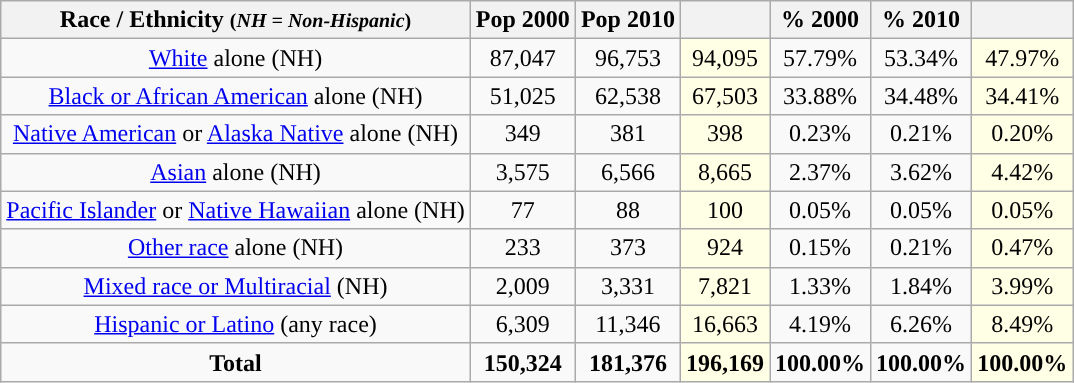<table class="wikitable" style="text-align:center;">
<tr>
<th>Race / Ethnicity <small>(<em>NH = Non-Hispanic</em>)</small></th>
<th>Pop 2000</th>
<th>Pop 2010</th>
<th></th>
<th>% 2000</th>
<th>% 2010</th>
<th></th>
</tr>
<tr>
<td><a href='#'>White</a> alone (NH)</td>
<td>87,047</td>
<td>96,753</td>
<td style='background: #ffffe6;'>94,095</td>
<td>57.79%</td>
<td>53.34%</td>
<td style='background: #ffffe6;'>47.97%</td>
</tr>
<tr>
<td><a href='#'>Black or African American</a> alone (NH)</td>
<td>51,025</td>
<td>62,538</td>
<td style='background: #ffffe6;'>67,503</td>
<td>33.88%</td>
<td>34.48%</td>
<td style='background: #ffffe6;'>34.41%</td>
</tr>
<tr>
<td><a href='#'>Native American</a> or <a href='#'>Alaska Native</a> alone (NH)</td>
<td>349</td>
<td>381</td>
<td style='background: #ffffe6;'>398</td>
<td>0.23%</td>
<td>0.21%</td>
<td style='background: #ffffe6;'>0.20%</td>
</tr>
<tr>
<td><a href='#'>Asian</a> alone (NH)</td>
<td>3,575</td>
<td>6,566</td>
<td style='background: #ffffe6;'>8,665</td>
<td>2.37%</td>
<td>3.62%</td>
<td style='background: #ffffe6;'>4.42%</td>
</tr>
<tr>
<td><a href='#'>Pacific Islander</a> or <a href='#'>Native Hawaiian</a> alone (NH)</td>
<td>77</td>
<td>88</td>
<td style='background: #ffffe6;'>100</td>
<td>0.05%</td>
<td>0.05%</td>
<td style='background: #ffffe6;'>0.05%</td>
</tr>
<tr>
<td><a href='#'>Other race</a> alone (NH)</td>
<td>233</td>
<td>373</td>
<td style='background: #ffffe6;'>924</td>
<td>0.15%</td>
<td>0.21%</td>
<td style='background: #ffffe6;'>0.47%</td>
</tr>
<tr>
<td><a href='#'>Mixed race or Multiracial</a> (NH)</td>
<td>2,009</td>
<td>3,331</td>
<td style='background: #ffffe6;'>7,821</td>
<td>1.33%</td>
<td>1.84%</td>
<td style='background: #ffffe6;'>3.99%</td>
</tr>
<tr>
<td><a href='#'>Hispanic or Latino</a> (any race)</td>
<td>6,309</td>
<td>11,346</td>
<td style='background: #ffffe6;'>16,663</td>
<td>4.19%</td>
<td>6.26%</td>
<td style='background: #ffffe6;'>8.49%</td>
</tr>
<tr>
<td><strong>Total</strong></td>
<td><strong>150,324</strong></td>
<td><strong>181,376</strong></td>
<td style='background: #ffffe6;'><strong>196,169</strong></td>
<td><strong>100.00%</strong></td>
<td><strong>100.00%</strong></td>
<td style='background: #ffffe6;'><strong>100.00%</strong></td>
</tr>
</table>
